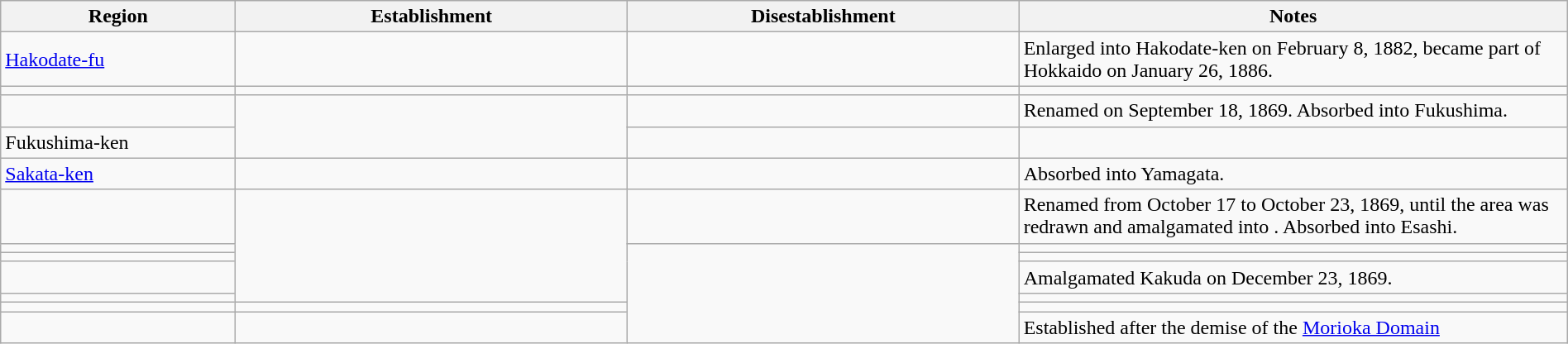<table class="wikitable" style="width:100%">
<tr>
<th style="width:15%">Region</th>
<th style="width:25%">Establishment</th>
<th style="width:25%">Disestablishment</th>
<th>Notes</th>
</tr>
<tr>
<td><a href='#'>Hakodate-fu</a></td>
<td></td>
<td></td>
<td>Enlarged into Hakodate-ken on February 8, 1882, became part of Hokkaido on January 26, 1886.</td>
</tr>
<tr>
<td></td>
<td></td>
<td></td>
<td></td>
</tr>
<tr>
<td></td>
<td rowspan=2></td>
<td></td>
<td>Renamed  on September 18, 1869. Absorbed into Fukushima.</td>
</tr>
<tr>
<td>Fukushima-ken</td>
<td></td>
<td></td>
</tr>
<tr>
<td><a href='#'>Sakata-ken</a></td>
<td></td>
<td></td>
<td>Absorbed into Yamagata.</td>
</tr>
<tr>
<td></td>
<td rowspan=5></td>
<td></td>
<td>Renamed  from October 17 to October 23, 1869, until the area was redrawn and amalgamated into . Absorbed into Esashi.</td>
</tr>
<tr>
<td></td>
<td rowspan=6></td>
<td></td>
</tr>
<tr>
<td></td>
<td></td>
</tr>
<tr>
<td></td>
<td>Amalgamated Kakuda on December 23, 1869.</td>
</tr>
<tr>
<td></td>
<td></td>
</tr>
<tr>
<td></td>
<td></td>
<td></td>
</tr>
<tr>
<td></td>
<td></td>
<td>Established after the demise of the <a href='#'>Morioka Domain</a></td>
</tr>
</table>
